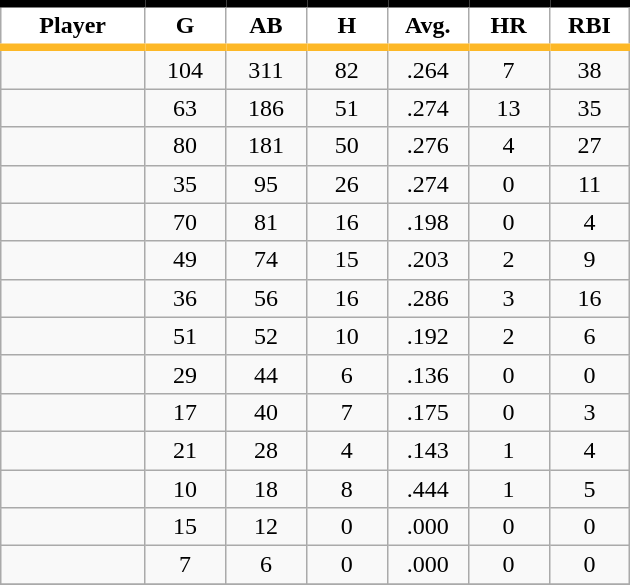<table class="wikitable sortable">
<tr>
<th style="background:#FFFFFF; border-top:#000000 5px solid; border-bottom:#FDB827 5px solid;" width="16%">Player</th>
<th style="background:#FFFFFF; border-top:#000000 5px solid; border-bottom:#FDB827 5px solid;" width="9%">G</th>
<th style="background:#FFFFFF; border-top:#000000 5px solid; border-bottom:#FDB827 5px solid;" width="9%">AB</th>
<th style="background:#FFFFFF; border-top:#000000 5px solid; border-bottom:#FDB827 5px solid;" width="9%">H</th>
<th style="background:#FFFFFF; border-top:#000000 5px solid; border-bottom:#FDB827 5px solid;" width="9%">Avg.</th>
<th style="background:#FFFFFF; border-top:#000000 5px solid; border-bottom:#FDB827 5px solid;" width="9%">HR</th>
<th style="background:#FFFFFF; border-top:#000000 5px solid; border-bottom:#FDB827 5px solid;" width="9%">RBI</th>
</tr>
<tr align="center">
<td></td>
<td>104</td>
<td>311</td>
<td>82</td>
<td>.264</td>
<td>7</td>
<td>38</td>
</tr>
<tr align="center">
<td></td>
<td>63</td>
<td>186</td>
<td>51</td>
<td>.274</td>
<td>13</td>
<td>35</td>
</tr>
<tr align="center">
<td></td>
<td>80</td>
<td>181</td>
<td>50</td>
<td>.276</td>
<td>4</td>
<td>27</td>
</tr>
<tr align="center">
<td></td>
<td>35</td>
<td>95</td>
<td>26</td>
<td>.274</td>
<td>0</td>
<td>11</td>
</tr>
<tr align="center">
<td></td>
<td>70</td>
<td>81</td>
<td>16</td>
<td>.198</td>
<td>0</td>
<td>4</td>
</tr>
<tr align="center">
<td></td>
<td>49</td>
<td>74</td>
<td>15</td>
<td>.203</td>
<td>2</td>
<td>9</td>
</tr>
<tr align="center">
<td></td>
<td>36</td>
<td>56</td>
<td>16</td>
<td>.286</td>
<td>3</td>
<td>16</td>
</tr>
<tr align="center">
<td></td>
<td>51</td>
<td>52</td>
<td>10</td>
<td>.192</td>
<td>2</td>
<td>6</td>
</tr>
<tr align="center">
<td></td>
<td>29</td>
<td>44</td>
<td>6</td>
<td>.136</td>
<td>0</td>
<td>0</td>
</tr>
<tr align="center">
<td></td>
<td>17</td>
<td>40</td>
<td>7</td>
<td>.175</td>
<td>0</td>
<td>3</td>
</tr>
<tr align="center">
<td></td>
<td>21</td>
<td>28</td>
<td>4</td>
<td>.143</td>
<td>1</td>
<td>4</td>
</tr>
<tr align="center">
<td></td>
<td>10</td>
<td>18</td>
<td>8</td>
<td>.444</td>
<td>1</td>
<td>5</td>
</tr>
<tr align="center">
<td></td>
<td>15</td>
<td>12</td>
<td>0</td>
<td>.000</td>
<td>0</td>
<td>0</td>
</tr>
<tr align="center">
<td></td>
<td>7</td>
<td>6</td>
<td>0</td>
<td>.000</td>
<td>0</td>
<td>0</td>
</tr>
<tr align="center">
</tr>
</table>
